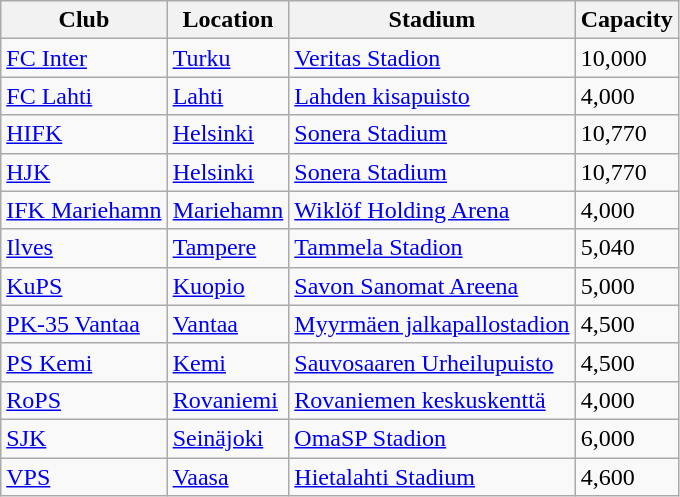<table class="wikitable sortable">
<tr>
<th>Club</th>
<th>Location</th>
<th>Stadium</th>
<th>Capacity</th>
</tr>
<tr>
<td><a href='#'>FC Inter</a></td>
<td><a href='#'>Turku</a></td>
<td><a href='#'>Veritas Stadion</a></td>
<td>10,000</td>
</tr>
<tr>
<td><a href='#'>FC Lahti</a></td>
<td><a href='#'>Lahti</a></td>
<td><a href='#'>Lahden kisapuisto</a></td>
<td>4,000</td>
</tr>
<tr>
<td><a href='#'>HIFK</a></td>
<td><a href='#'>Helsinki</a></td>
<td><a href='#'>Sonera Stadium</a></td>
<td>10,770</td>
</tr>
<tr>
<td><a href='#'>HJK</a></td>
<td><a href='#'>Helsinki</a></td>
<td><a href='#'>Sonera Stadium</a></td>
<td>10,770</td>
</tr>
<tr>
<td><a href='#'>IFK Mariehamn</a></td>
<td><a href='#'>Mariehamn</a></td>
<td><a href='#'>Wiklöf Holding Arena</a></td>
<td>4,000</td>
</tr>
<tr>
<td><a href='#'>Ilves</a></td>
<td><a href='#'>Tampere</a></td>
<td><a href='#'>Tammela Stadion</a></td>
<td>5,040</td>
</tr>
<tr>
<td><a href='#'>KuPS</a></td>
<td><a href='#'>Kuopio</a></td>
<td><a href='#'>Savon Sanomat Areena</a></td>
<td>5,000</td>
</tr>
<tr>
<td><a href='#'>PK-35 Vantaa</a></td>
<td><a href='#'>Vantaa</a></td>
<td><a href='#'>Myyrmäen jalkapallostadion</a></td>
<td>4,500</td>
</tr>
<tr --->
<td><a href='#'>PS Kemi</a></td>
<td><a href='#'>Kemi</a></td>
<td><a href='#'>Sauvosaaren Urheilupuisto</a></td>
<td>4,500</td>
</tr>
<tr --->
<td><a href='#'>RoPS</a></td>
<td><a href='#'>Rovaniemi</a></td>
<td><a href='#'>Rovaniemen keskuskenttä</a></td>
<td>4,000</td>
</tr>
<tr>
<td><a href='#'>SJK</a></td>
<td><a href='#'>Seinäjoki</a></td>
<td><a href='#'>OmaSP Stadion</a></td>
<td>6,000</td>
</tr>
<tr>
<td><a href='#'>VPS</a></td>
<td><a href='#'>Vaasa</a></td>
<td><a href='#'>Hietalahti Stadium</a></td>
<td>4,600</td>
</tr>
</table>
